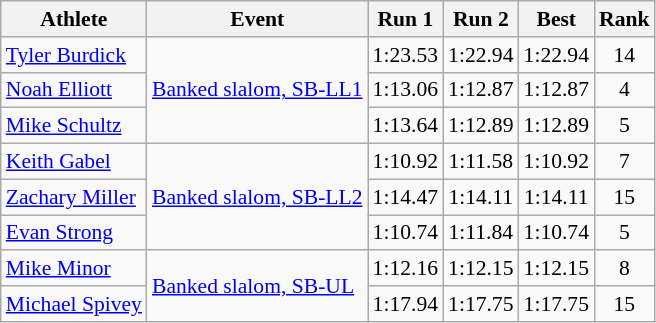<table class=wikitable style=font-size:90%;text-align:center>
<tr>
<th>Athlete</th>
<th>Event</th>
<th>Run 1</th>
<th>Run 2</th>
<th>Best</th>
<th>Rank</th>
</tr>
<tr>
<td align=left><a href='#'>Tyler Burdick</a></td>
<td align=left rowspan=3><a href='#'>Banked slalom, SB-LL1</a></td>
<td>1:23.53</td>
<td>1:22.94</td>
<td>1:22.94</td>
<td>14</td>
</tr>
<tr>
<td align=left><a href='#'>Noah Elliott</a></td>
<td>1:13.06</td>
<td>1:12.87</td>
<td>1:12.87</td>
<td>4</td>
</tr>
<tr>
<td align=left><a href='#'>Mike Schultz</a></td>
<td>1:13.64</td>
<td>1:12.89</td>
<td>1:12.89</td>
<td>5</td>
</tr>
<tr>
<td align=left><a href='#'>Keith Gabel</a></td>
<td align=left rowspan=3><a href='#'>Banked slalom, SB-LL2</a></td>
<td>1:10.92</td>
<td>1:11.58</td>
<td>1:10.92</td>
<td>7</td>
</tr>
<tr>
<td align=left><a href='#'>Zachary Miller</a></td>
<td>1:14.47</td>
<td>1:14.11</td>
<td>1:14.11</td>
<td>15</td>
</tr>
<tr>
<td align=left><a href='#'>Evan Strong</a></td>
<td>1:10.74</td>
<td>1:11.84</td>
<td>1:10.74</td>
<td>5</td>
</tr>
<tr>
<td align=left><a href='#'>Mike Minor</a></td>
<td align=left rowspan=2><a href='#'>Banked slalom, SB-UL</a></td>
<td>1:12.16</td>
<td>1:12.15</td>
<td>1:12.15</td>
<td>8</td>
</tr>
<tr>
<td align=left><a href='#'>Michael Spivey</a></td>
<td>1:17.94</td>
<td>1:17.75</td>
<td>1:17.75</td>
<td>15</td>
</tr>
</table>
